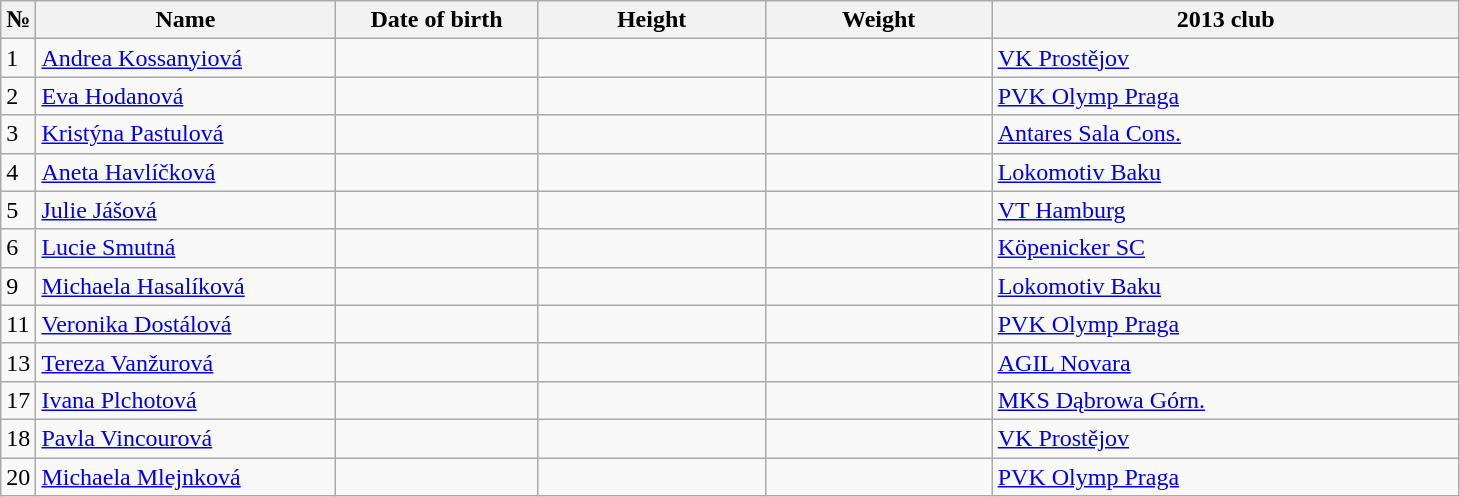<table class=wikitable sortable style=font-size:100%; text-align:center;>
<tr>
<th>№</th>
<th style=width:12em>Name</th>
<th style=width:8em>Date of birth</th>
<th style=width:9em>Height</th>
<th style=width:9em>Weight</th>
<th style=width:19em>2013 club</th>
</tr>
<tr>
<td>1</td>
<td><a href='#'>Andrea Kossanyiová</a></td>
<td></td>
<td></td>
<td></td>
<td> <a href='#'>VK Prostějov</a></td>
</tr>
<tr>
<td>2</td>
<td><a href='#'>Eva Hodanová</a></td>
<td></td>
<td></td>
<td></td>
<td> <a href='#'>PVK Olymp Praga</a></td>
</tr>
<tr>
<td>3</td>
<td><a href='#'>Kristýna Pastulová</a></td>
<td></td>
<td></td>
<td></td>
<td> <a href='#'>Antares Sala Cons.</a></td>
</tr>
<tr>
<td>4</td>
<td><a href='#'>Aneta Havlíčková</a></td>
<td></td>
<td></td>
<td></td>
<td> <a href='#'>Lokomotiv Baku</a></td>
</tr>
<tr>
<td>5</td>
<td><a href='#'>Julie Jášová</a></td>
<td></td>
<td></td>
<td></td>
<td> <a href='#'>VT Hamburg</a></td>
</tr>
<tr>
<td>6</td>
<td><a href='#'>Lucie Smutná</a></td>
<td></td>
<td></td>
<td></td>
<td> <a href='#'>Köpenicker SC</a></td>
</tr>
<tr>
<td>9</td>
<td><a href='#'>Michaela Hasalíková</a></td>
<td></td>
<td></td>
<td></td>
<td> <a href='#'>Lokomotiv Baku</a></td>
</tr>
<tr>
<td>11</td>
<td><a href='#'>Veronika Dostálová</a></td>
<td></td>
<td></td>
<td></td>
<td> <a href='#'>PVK Olymp Praga</a></td>
</tr>
<tr>
<td>13</td>
<td><a href='#'>Tereza Vanžurová</a></td>
<td></td>
<td></td>
<td></td>
<td> <a href='#'>AGIL Novara</a></td>
</tr>
<tr>
<td>17</td>
<td><a href='#'>Ivana Plchotová</a></td>
<td></td>
<td></td>
<td></td>
<td> <a href='#'>MKS Dąbrowa Górn.</a></td>
</tr>
<tr>
<td>18</td>
<td><a href='#'>Pavla Vincourová</a></td>
<td></td>
<td></td>
<td></td>
<td> <a href='#'>VK Prostějov</a></td>
</tr>
<tr>
<td>20</td>
<td><a href='#'>Michaela Mlejnková</a></td>
<td></td>
<td></td>
<td></td>
<td> <a href='#'>PVK Olymp Praga</a></td>
</tr>
</table>
